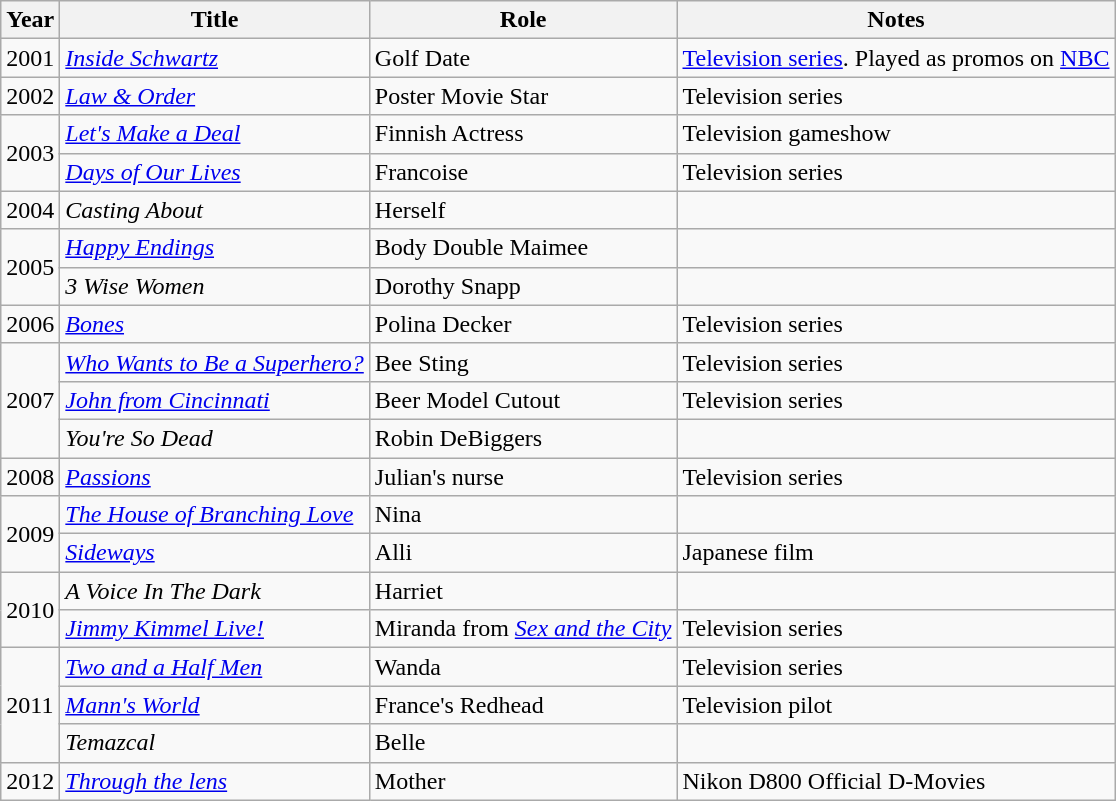<table class="wikitable">
<tr>
<th>Year</th>
<th>Title</th>
<th>Role</th>
<th>Notes</th>
</tr>
<tr>
<td>2001</td>
<td><em><a href='#'>Inside Schwartz</a></em></td>
<td>Golf Date</td>
<td><a href='#'>Television series</a>. Played as promos on <a href='#'>NBC</a></td>
</tr>
<tr>
<td>2002</td>
<td><em><a href='#'>Law & Order</a></em></td>
<td>Poster Movie Star</td>
<td>Television series</td>
</tr>
<tr>
<td rowspan="2">2003</td>
<td><em><a href='#'>Let's Make a Deal</a></em></td>
<td>Finnish Actress</td>
<td>Television gameshow</td>
</tr>
<tr>
<td><em><a href='#'>Days of Our Lives</a></em></td>
<td>Francoise</td>
<td>Television series</td>
</tr>
<tr>
<td>2004</td>
<td><em>Casting About</em></td>
<td>Herself</td>
<td></td>
</tr>
<tr>
<td rowspan="2">2005</td>
<td><em><a href='#'>Happy Endings</a></em></td>
<td>Body Double Maimee</td>
<td></td>
</tr>
<tr>
<td><em>3 Wise Women</em></td>
<td>Dorothy Snapp</td>
<td></td>
</tr>
<tr>
<td>2006</td>
<td><em><a href='#'>Bones</a></em></td>
<td>Polina Decker</td>
<td>Television series</td>
</tr>
<tr>
<td rowspan="3">2007</td>
<td><em><a href='#'>Who Wants to Be a Superhero?</a></em></td>
<td>Bee Sting</td>
<td>Television series</td>
</tr>
<tr>
<td><em><a href='#'>John from Cincinnati</a></em></td>
<td>Beer Model Cutout</td>
<td>Television series</td>
</tr>
<tr>
<td><em>You're So Dead</em></td>
<td>Robin DeBiggers</td>
<td></td>
</tr>
<tr>
<td>2008</td>
<td><em><a href='#'>Passions</a></em></td>
<td>Julian's nurse</td>
<td>Television series</td>
</tr>
<tr>
<td rowspan="2">2009</td>
<td><em><a href='#'>The House of Branching Love</a></em></td>
<td>Nina</td>
<td></td>
</tr>
<tr>
<td><em><a href='#'>Sideways</a></em></td>
<td>Alli</td>
<td>Japanese film</td>
</tr>
<tr>
<td rowspan="2">2010</td>
<td><em>A Voice In The Dark</em></td>
<td>Harriet</td>
<td></td>
</tr>
<tr>
<td><em><a href='#'>Jimmy Kimmel Live!</a></em></td>
<td>Miranda from <em><a href='#'>Sex and the City</a></em></td>
<td>Television series</td>
</tr>
<tr>
<td rowspan="3">2011</td>
<td><em><a href='#'>Two and a Half Men</a></em></td>
<td>Wanda</td>
<td>Television series</td>
</tr>
<tr>
<td><em><a href='#'>Mann's World</a></em></td>
<td>France's Redhead</td>
<td>Television pilot</td>
</tr>
<tr>
<td><em>Temazcal</em></td>
<td>Belle</td>
<td></td>
</tr>
<tr>
<td rowspan="1">2012</td>
<td><em><a href='#'>Through the lens</a></em></td>
<td>Mother</td>
<td>Nikon D800 Official D-Movies</td>
</tr>
</table>
